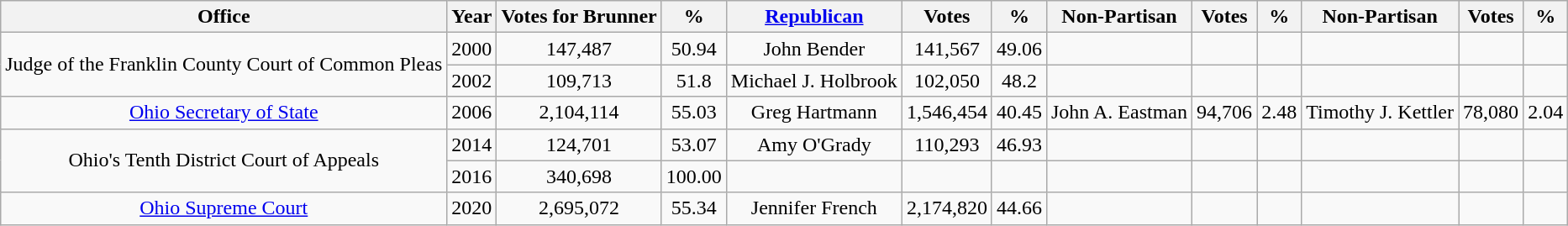<table class="wikitable" style="text-align: center;">
<tr>
<th>Office</th>
<th>Year</th>
<th>Votes for Brunner</th>
<th>%</th>
<th><a href='#'>Republican</a></th>
<th>Votes</th>
<th>%</th>
<th>Non-Partisan</th>
<th>Votes</th>
<th>%</th>
<th>Non-Partisan</th>
<th>Votes</th>
<th>%</th>
</tr>
<tr>
<td rowspan="2">Judge of the Franklin County Court of Common Pleas</td>
<td>2000</td>
<td>147,487</td>
<td>50.94</td>
<td>John Bender</td>
<td>141,567</td>
<td>49.06</td>
<td></td>
<td></td>
<td></td>
<td></td>
<td></td>
<td></td>
</tr>
<tr>
<td>2002</td>
<td>109,713</td>
<td>51.8</td>
<td>Michael J. Holbrook</td>
<td>102,050</td>
<td>48.2</td>
<td></td>
<td></td>
<td></td>
<td></td>
<td></td>
<td></td>
</tr>
<tr>
<td><a href='#'>Ohio Secretary of State</a></td>
<td>2006</td>
<td>2,104,114</td>
<td>55.03</td>
<td>Greg Hartmann</td>
<td>1,546,454</td>
<td>40.45</td>
<td>John A. Eastman</td>
<td>94,706</td>
<td>2.48</td>
<td>Timothy J. Kettler</td>
<td>78,080</td>
<td>2.04</td>
</tr>
<tr>
<td rowspan="2">Ohio's Tenth District Court of Appeals</td>
<td>2014</td>
<td>124,701</td>
<td>53.07</td>
<td>Amy O'Grady</td>
<td>110,293</td>
<td>46.93</td>
<td></td>
<td></td>
<td></td>
<td></td>
<td></td>
<td></td>
</tr>
<tr>
<td>2016</td>
<td>340,698</td>
<td>100.00</td>
<td></td>
<td></td>
<td></td>
<td></td>
<td></td>
<td></td>
<td></td>
<td></td>
<td></td>
</tr>
<tr>
<td><a href='#'>Ohio Supreme Court</a></td>
<td>2020</td>
<td>2,695,072</td>
<td>55.34</td>
<td>Jennifer French</td>
<td>2,174,820</td>
<td>44.66</td>
<td></td>
<td></td>
<td></td>
<td></td>
<td></td>
<td></td>
</tr>
</table>
